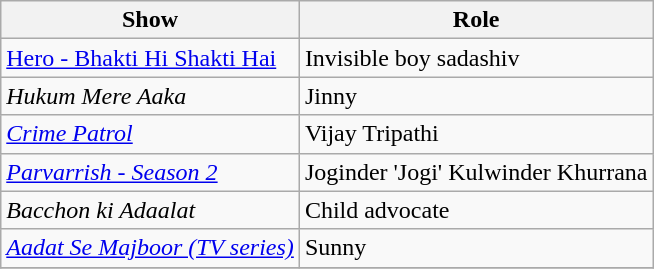<table class="wikitable">
<tr>
<th>Show</th>
<th>Role</th>
</tr>
<tr>
<td><a href='#'>Hero - Bhakti Hi Shakti Hai</a></td>
<td>Invisible boy sadashiv</td>
</tr>
<tr>
<td><em>Hukum Mere Aaka</em></td>
<td>Jinny</td>
</tr>
<tr>
<td><em><a href='#'>Crime Patrol</a></em></td>
<td>Vijay Tripathi</td>
</tr>
<tr>
<td><em><a href='#'>Parvarrish - Season 2</a></em></td>
<td>Joginder 'Jogi' Kulwinder Khurrana</td>
</tr>
<tr>
<td><em>Bacchon ki Adaalat</em></td>
<td>Child advocate</td>
</tr>
<tr>
<td><em><a href='#'>Aadat Se Majboor (TV series)</a></em></td>
<td>Sunny</td>
</tr>
<tr>
</tr>
</table>
